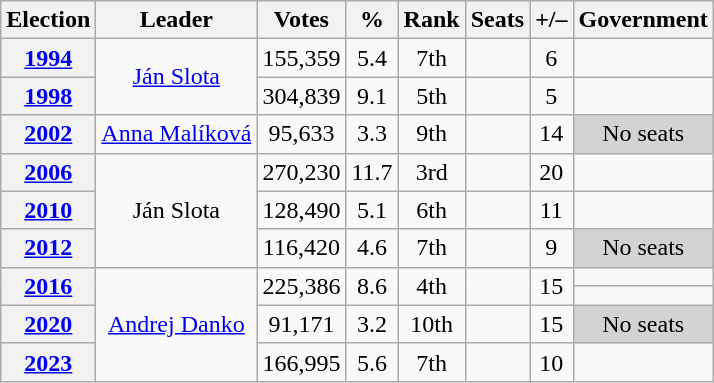<table class="wikitable" style="text-align:center">
<tr>
<th>Election</th>
<th>Leader</th>
<th>Votes</th>
<th>%</th>
<th>Rank</th>
<th>Seats</th>
<th>+/–</th>
<th>Government</th>
</tr>
<tr>
<th><a href='#'>1994</a></th>
<td rowspan="2"><a href='#'>Ján Slota</a></td>
<td>155,359</td>
<td>5.4</td>
<td> 7th</td>
<td></td>
<td> 6</td>
<td></td>
</tr>
<tr>
<th><a href='#'>1998</a></th>
<td>304,839</td>
<td>9.1</td>
<td> 5th</td>
<td></td>
<td> 5</td>
<td></td>
</tr>
<tr>
<th><a href='#'>2002</a></th>
<td><a href='#'>Anna Malíková</a></td>
<td>95,633</td>
<td>3.3</td>
<td> 9th</td>
<td></td>
<td> 14</td>
<td style="background:Lightgray;" align=center>No seats</td>
</tr>
<tr>
<th><a href='#'>2006</a></th>
<td rowspan="3">Ján Slota</td>
<td>270,230</td>
<td>11.7</td>
<td> 3rd</td>
<td></td>
<td> 20</td>
<td></td>
</tr>
<tr>
<th><a href='#'>2010</a></th>
<td>128,490</td>
<td>5.1</td>
<td> 6th</td>
<td></td>
<td> 11</td>
<td></td>
</tr>
<tr>
<th><a href='#'>2012</a></th>
<td>116,420</td>
<td>4.6</td>
<td> 7th</td>
<td></td>
<td> 9</td>
<td style="background:Lightgray;" align=center>No seats</td>
</tr>
<tr>
<th rowspan="2"><a href='#'>2016</a></th>
<td rowspan="4"><a href='#'>Andrej Danko</a></td>
<td rowspan="2">225,386</td>
<td rowspan="2">8.6</td>
<td rowspan="2"> 4th</td>
<td rowspan="2"></td>
<td rowspan="2"> 15</td>
<td></td>
</tr>
<tr>
<td></td>
</tr>
<tr>
<th><a href='#'>2020</a></th>
<td>91,171</td>
<td>3.2</td>
<td> 10th</td>
<td></td>
<td> 15</td>
<td style="background:Lightgray;" align=center>No seats</td>
</tr>
<tr>
<th><a href='#'>2023</a></th>
<td>166,995</td>
<td>5.6</td>
<td> 7th</td>
<td></td>
<td> 10</td>
<td></td>
</tr>
</table>
